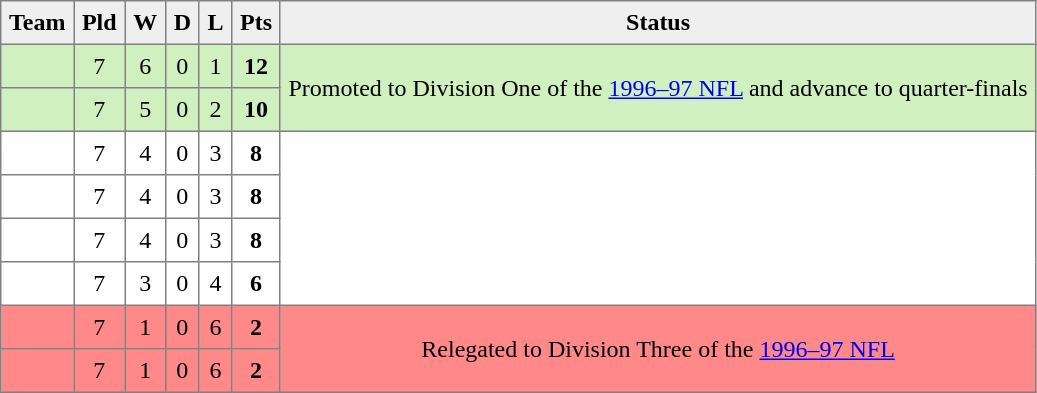<table style=border-collapse:collapse border=1 cellspacing=0 cellpadding=5>
<tr align=center bgcolor=#efefef>
<th>Team</th>
<th>Pld</th>
<th>W</th>
<th>D</th>
<th>L</th>
<th>Pts</th>
<th>Status</th>
</tr>
<tr align=center style="background:#D0F0C0;">
<td style="text-align:left;"> </td>
<td>7</td>
<td>6</td>
<td>0</td>
<td>1</td>
<td><strong>12</strong></td>
<td rowspan=2>Promoted to Division One of the <a href='#'>1996–97 NFL</a> and advance to quarter-finals</td>
</tr>
<tr align=center style="background:#D0F0C0;">
<td style="text-align:left;"> </td>
<td>7</td>
<td>5</td>
<td>0</td>
<td>2</td>
<td><strong>10</strong></td>
</tr>
<tr align=center style="background:#FFFFFF;">
<td style="text-align:left;"> </td>
<td>7</td>
<td>4</td>
<td>0</td>
<td>3</td>
<td><strong>8</strong></td>
<td rowspan=4></td>
</tr>
<tr align=center style="background:#FFFFFF;">
<td style="text-align:left;"> </td>
<td>7</td>
<td>4</td>
<td>0</td>
<td>3</td>
<td><strong>8</strong></td>
</tr>
<tr align=center style="background:#FFFFFF;">
<td style="text-align:left;"> </td>
<td>7</td>
<td>4</td>
<td>0</td>
<td>3</td>
<td><strong>8</strong></td>
</tr>
<tr align=center style="background:#FFFFFF;">
<td style="text-align:left;"> </td>
<td>7</td>
<td>3</td>
<td>0</td>
<td>4</td>
<td><strong>6</strong></td>
</tr>
<tr align=center style="background:#FF8888;">
<td style="text-align:left;"> </td>
<td>7</td>
<td>1</td>
<td>0</td>
<td>6</td>
<td><strong>2</strong></td>
<td rowspan=2>Relegated to Division Three of the <a href='#'>1996–97 NFL</a></td>
</tr>
<tr align=center style="background:#FF8888;">
<td style="text-align:left;"> </td>
<td>7</td>
<td>1</td>
<td>0</td>
<td>6</td>
<td><strong>2</strong></td>
</tr>
</table>
